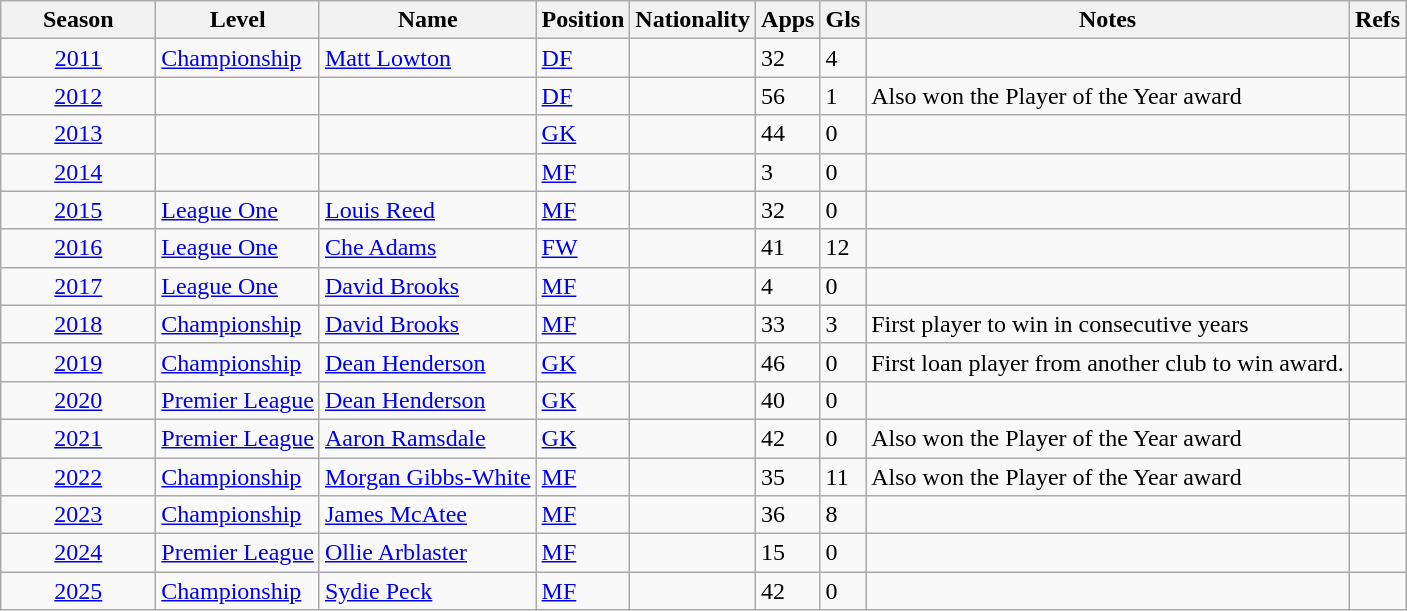<table class="wikitable sortable" style="text-align: left;">
<tr>
<th style="width:6em">Season</th>
<th>Level</th>
<th>Name</th>
<th>Position</th>
<th>Nationality</th>
<th>Apps</th>
<th>Gls</th>
<th class="unsortable">Notes</th>
<th class="unsortable">Refs</th>
</tr>
<tr>
<td align=center><a href='#'>2011</a></td>
<td><a href='#'>Championship</a></td>
<td><a href='#'>Matt Lowton</a></td>
<td><a href='#'>DF</a></td>
<td></td>
<td>32</td>
<td>4</td>
<td></td>
<td></td>
</tr>
<tr>
<td align=center><a href='#'>2012</a></td>
<td></td>
<td></td>
<td><a href='#'>DF</a></td>
<td></td>
<td>56</td>
<td>1</td>
<td>Also won the Player of the Year award</td>
<td></td>
</tr>
<tr>
<td align=center><a href='#'>2013</a></td>
<td></td>
<td></td>
<td><a href='#'>GK</a></td>
<td></td>
<td>44</td>
<td>0</td>
<td></td>
<td></td>
</tr>
<tr>
<td align=center><a href='#'>2014</a></td>
<td></td>
<td></td>
<td><a href='#'>MF</a></td>
<td></td>
<td>3</td>
<td>0</td>
<td></td>
<td></td>
</tr>
<tr>
<td align=center><a href='#'>2015</a></td>
<td><a href='#'>League One</a></td>
<td><a href='#'>Louis Reed</a></td>
<td><a href='#'>MF</a></td>
<td></td>
<td>32</td>
<td>0</td>
<td></td>
<td></td>
</tr>
<tr>
<td align=center><a href='#'>2016</a></td>
<td><a href='#'>League One</a></td>
<td><a href='#'>Che Adams</a></td>
<td><a href='#'>FW</a></td>
<td></td>
<td>41</td>
<td>12</td>
<td></td>
<td></td>
</tr>
<tr>
<td align=center><a href='#'>2017</a></td>
<td><a href='#'>League One</a></td>
<td><a href='#'>David Brooks</a></td>
<td><a href='#'>MF</a></td>
<td></td>
<td>4</td>
<td>0</td>
<td></td>
<td></td>
</tr>
<tr>
<td align=center><a href='#'>2018</a></td>
<td><a href='#'>Championship</a></td>
<td><a href='#'>David Brooks</a></td>
<td><a href='#'>MF</a></td>
<td></td>
<td>33</td>
<td>3</td>
<td>First player to win in consecutive years</td>
<td></td>
</tr>
<tr>
<td align=center><a href='#'>2019</a></td>
<td><a href='#'>Championship</a></td>
<td><a href='#'>Dean Henderson</a></td>
<td><a href='#'>GK</a></td>
<td></td>
<td>46</td>
<td>0</td>
<td>First loan player from another club to win award.</td>
<td></td>
</tr>
<tr>
<td align=center><a href='#'>2020</a></td>
<td><a href='#'>Premier League</a></td>
<td><a href='#'>Dean Henderson</a></td>
<td><a href='#'>GK</a></td>
<td></td>
<td>40</td>
<td>0</td>
<td></td>
<td></td>
</tr>
<tr>
<td align=center><a href='#'>2021</a></td>
<td><a href='#'>Premier League</a></td>
<td><a href='#'>Aaron Ramsdale</a></td>
<td><a href='#'>GK</a></td>
<td></td>
<td>42</td>
<td>0</td>
<td>Also won the Player of the Year award</td>
<td></td>
</tr>
<tr>
<td align=center><a href='#'>2022</a></td>
<td><a href='#'>Championship</a></td>
<td><a href='#'>Morgan Gibbs-White</a></td>
<td><a href='#'>MF</a></td>
<td></td>
<td>35</td>
<td>11</td>
<td>Also won the Player of the Year award</td>
<td></td>
</tr>
<tr>
<td align=center><a href='#'>2023</a></td>
<td><a href='#'>Championship</a></td>
<td><a href='#'>James McAtee</a></td>
<td><a href='#'>MF</a></td>
<td></td>
<td>36</td>
<td>8</td>
<td></td>
<td></td>
</tr>
<tr>
<td align=center><a href='#'>2024</a></td>
<td><a href='#'>Premier League</a></td>
<td><a href='#'>Ollie Arblaster</a></td>
<td><a href='#'>MF</a></td>
<td></td>
<td>15</td>
<td>0</td>
<td></td>
<td></td>
</tr>
<tr>
<td align=center><a href='#'>2025</a></td>
<td><a href='#'>Championship</a></td>
<td><a href='#'>Sydie Peck</a></td>
<td><a href='#'>MF</a></td>
<td></td>
<td>42</td>
<td>0</td>
<td></td>
<td></td>
</tr>
</table>
